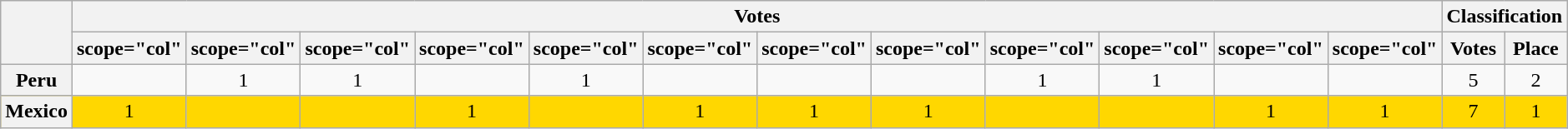<table class="wikitable plainrowheaders" style="text-align: center;">
<tr>
<th rowspan="2"></th>
<th colspan="12">Votes</th>
<th colspan="2">Classification</th>
</tr>
<tr>
<th>scope="col" </th>
<th>scope="col" </th>
<th>scope="col" </th>
<th>scope="col" </th>
<th>scope="col" </th>
<th>scope="col" </th>
<th>scope="col" </th>
<th>scope="col" </th>
<th>scope="col" </th>
<th>scope="col" </th>
<th>scope="col" </th>
<th>scope="col" </th>
<th>Votes</th>
<th>Place</th>
</tr>
<tr>
<th scope="row">Peru</th>
<td></td>
<td>1</td>
<td>1</td>
<td></td>
<td>1</td>
<td></td>
<td></td>
<td></td>
<td>1</td>
<td>1</td>
<td></td>
<td></td>
<td>5</td>
<td>2</td>
</tr>
<tr bgcolor="gold">
<th scope="row">Mexico</th>
<td>1</td>
<td></td>
<td></td>
<td>1</td>
<td></td>
<td>1</td>
<td>1</td>
<td>1</td>
<td></td>
<td></td>
<td>1</td>
<td>1</td>
<td>7</td>
<td>1</td>
</tr>
</table>
